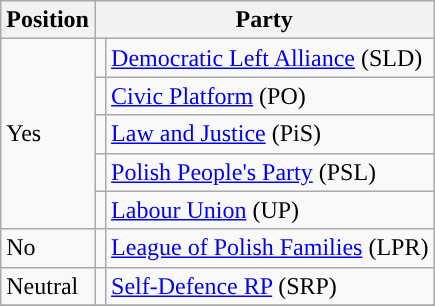<table class="wikitable">
<tr>
<th>Position</th>
<th colspan=2>Party</th>
</tr>
<tr>
<td rowspan="5">Yes</td>
<td style="background-color: "></td>
<td><a href='#'>Democratic Left Alliance</a> (SLD)</td>
</tr>
<tr>
<td style="background-color: "></td>
<td><a href='#'>Civic Platform</a> (PO)</td>
</tr>
<tr>
<td style="background-color: "></td>
<td><a href='#'>Law and Justice</a> (PiS)</td>
</tr>
<tr>
<td style="background-color: "></td>
<td><a href='#'>Polish People's Party</a> (PSL)</td>
</tr>
<tr>
<td style="background-color: "></td>
<td><a href='#'>Labour Union</a> (UP)</td>
</tr>
<tr>
<td>No</td>
<td style="background-color: "></td>
<td><a href='#'>League of Polish Families</a> (LPR)</td>
</tr>
<tr>
<td>Neutral</td>
<td style="background-color: "></td>
<td><a href='#'>Self-Defence RP</a> (SRP)</td>
</tr>
<tr>
</tr>
</table>
